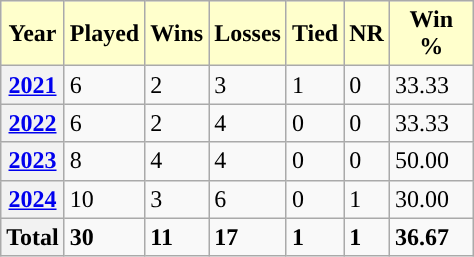<table class="wikitable" style="width:25%;">
<tr>
<th style="background:#ffc;">Year</th>
<th style="background:#ffc;">Played</th>
<th style="background:#ffc;">Wins</th>
<th style="background:#ffc;">Losses</th>
<th style="background:#ffc;">Tied</th>
<th style="background:#ffc;">NR</th>
<th style="background:#ffc;">Win %</th>
</tr>
<tr>
<th><a href='#'>2021</a></th>
<td>6</td>
<td>2</td>
<td>3</td>
<td>1</td>
<td>0</td>
<td>33.33</td>
</tr>
<tr>
<th><a href='#'>2022</a></th>
<td>6</td>
<td>2</td>
<td>4</td>
<td>0</td>
<td>0</td>
<td>33.33</td>
</tr>
<tr>
<th><a href='#'>2023</a></th>
<td>8</td>
<td>4</td>
<td>4</td>
<td>0</td>
<td>0</td>
<td>50.00</td>
</tr>
<tr>
<th><a href='#'>2024</a></th>
<td>10</td>
<td>3</td>
<td>6</td>
<td>0</td>
<td>1</td>
<td>30.00</td>
</tr>
<tr>
<th>Total</th>
<td><strong>30</strong></td>
<td><strong>11</strong></td>
<td><strong>17</strong></td>
<td><strong>1</strong></td>
<td><strong>1</strong></td>
<td><strong>36.67</strong></td>
</tr>
</table>
